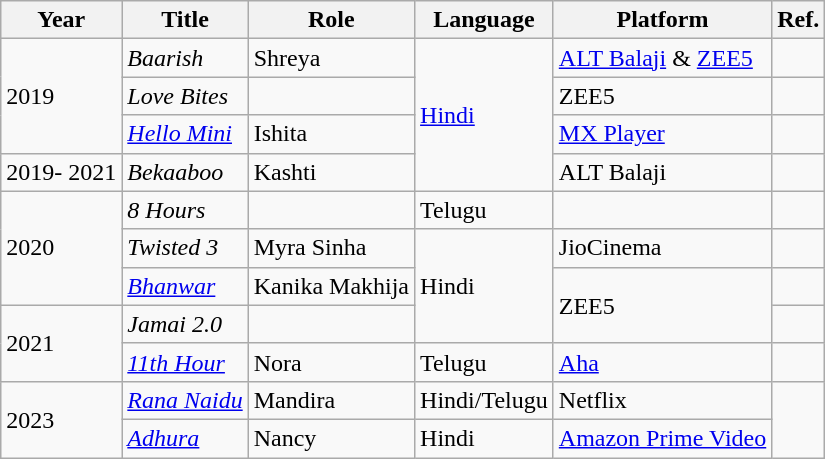<table class="wikitable sortable">
<tr>
<th>Year</th>
<th>Title</th>
<th>Role</th>
<th>Language</th>
<th>Platform</th>
<th>Ref.</th>
</tr>
<tr>
<td rowspan="3">2019</td>
<td><em>Baarish</em></td>
<td>Shreya</td>
<td rowspan="4"><a href='#'>Hindi</a></td>
<td><a href='#'>ALT Balaji</a> & <a href='#'>ZEE5</a></td>
<td></td>
</tr>
<tr>
<td><em>Love Bites</em></td>
<td></td>
<td>ZEE5</td>
<td></td>
</tr>
<tr>
<td><em><a href='#'>Hello Mini</a></em></td>
<td>Ishita</td>
<td><a href='#'>MX Player</a></td>
<td></td>
</tr>
<tr>
<td>2019- 2021</td>
<td><em>Bekaaboo</em></td>
<td>Kashti</td>
<td>ALT Balaji</td>
<td></td>
</tr>
<tr>
<td rowspan="3">2020</td>
<td><em>8 Hours</em></td>
<td></td>
<td>Telugu</td>
<td></td>
<td></td>
</tr>
<tr>
<td><em>Twisted 3</em></td>
<td>Myra Sinha</td>
<td rowspan="3">Hindi</td>
<td>JioCinema</td>
<td></td>
</tr>
<tr>
<td><em><a href='#'>Bhanwar</a></em></td>
<td>Kanika Makhija</td>
<td rowspan="2">ZEE5</td>
<td></td>
</tr>
<tr>
<td rowspan="2">2021</td>
<td><em>Jamai 2.0</em></td>
<td></td>
<td></td>
</tr>
<tr>
<td><em><a href='#'>11th Hour</a></em></td>
<td>Nora</td>
<td>Telugu</td>
<td><a href='#'>Aha</a></td>
<td></td>
</tr>
<tr>
<td rowspan="2">2023</td>
<td><em><a href='#'>Rana Naidu</a></em></td>
<td>Mandira</td>
<td>Hindi/Telugu</td>
<td>Netflix</td>
</tr>
<tr>
<td><em><a href='#'>Adhura</a></em></td>
<td>Nancy</td>
<td>Hindi</td>
<td><a href='#'>Amazon Prime Video</a></td>
</tr>
</table>
